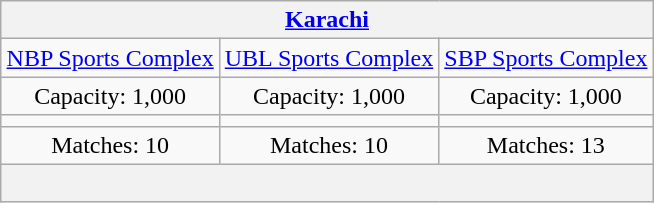<table class="wikitable" style="text-align:center; margin:1em auto;">
<tr>
<th colspan=4><a href='#'>Karachi</a></th>
</tr>
<tr>
<td><a href='#'>NBP Sports Complex</a></td>
<td><a href='#'>UBL Sports Complex</a></td>
<td><a href='#'>SBP Sports Complex</a></td>
</tr>
<tr>
<td>Capacity: 1,000</td>
<td>Capacity: 1,000</td>
<td>Capacity: 1,000</td>
</tr>
<tr>
<td></td>
<td></td>
<td></td>
</tr>
<tr>
<td>Matches: 10</td>
<td>Matches: 10</td>
<td>Matches: 13</td>
</tr>
<tr>
<th colspan=4><br></th>
</tr>
</table>
